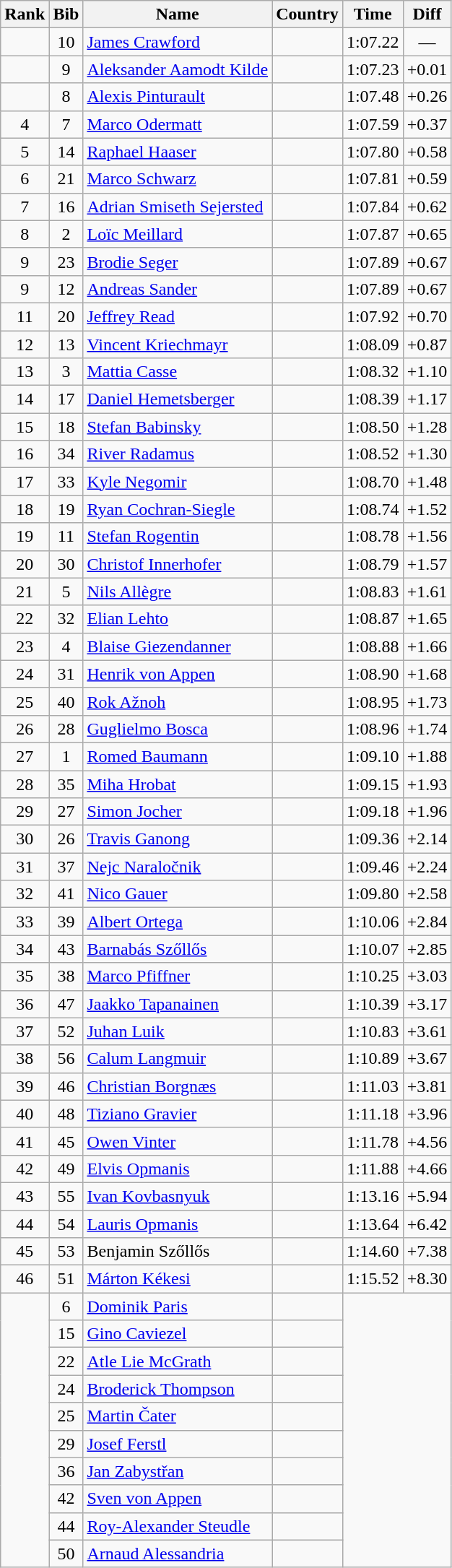<table class="wikitable sortable" style="text-align:center">
<tr>
<th>Rank</th>
<th>Bib</th>
<th>Name</th>
<th>Country</th>
<th>Time</th>
<th>Diff</th>
</tr>
<tr>
<td></td>
<td>10</td>
<td align=left><a href='#'>James Crawford</a></td>
<td align=left></td>
<td>1:07.22</td>
<td>—</td>
</tr>
<tr>
<td></td>
<td>9</td>
<td align=left><a href='#'>Aleksander Aamodt Kilde</a></td>
<td align=left></td>
<td>1:07.23</td>
<td>+0.01</td>
</tr>
<tr>
<td></td>
<td>8</td>
<td align=left><a href='#'>Alexis Pinturault</a></td>
<td align=left></td>
<td>1:07.48</td>
<td>+0.26</td>
</tr>
<tr>
<td>4</td>
<td>7</td>
<td align=left><a href='#'>Marco Odermatt</a></td>
<td align=left></td>
<td>1:07.59</td>
<td>+0.37</td>
</tr>
<tr>
<td>5</td>
<td>14</td>
<td align=left><a href='#'>Raphael Haaser</a></td>
<td align=left></td>
<td>1:07.80</td>
<td>+0.58</td>
</tr>
<tr>
<td>6</td>
<td>21</td>
<td align=left><a href='#'>Marco Schwarz</a></td>
<td align=left></td>
<td>1:07.81</td>
<td>+0.59</td>
</tr>
<tr>
<td>7</td>
<td>16</td>
<td align=left><a href='#'>Adrian Smiseth Sejersted</a></td>
<td align=left></td>
<td>1:07.84</td>
<td>+0.62</td>
</tr>
<tr>
<td>8</td>
<td>2</td>
<td align=left><a href='#'>Loïc Meillard</a></td>
<td align=left></td>
<td>1:07.87</td>
<td>+0.65</td>
</tr>
<tr>
<td>9</td>
<td>23</td>
<td align=left><a href='#'>Brodie Seger</a></td>
<td align=left></td>
<td>1:07.89</td>
<td>+0.67</td>
</tr>
<tr>
<td>9</td>
<td>12</td>
<td align=left><a href='#'>Andreas Sander</a></td>
<td align=left></td>
<td>1:07.89</td>
<td>+0.67</td>
</tr>
<tr>
<td>11</td>
<td>20</td>
<td align=left><a href='#'>Jeffrey Read</a></td>
<td align=left></td>
<td>1:07.92</td>
<td>+0.70</td>
</tr>
<tr>
<td>12</td>
<td>13</td>
<td align=left><a href='#'>Vincent Kriechmayr</a></td>
<td align=left></td>
<td>1:08.09</td>
<td>+0.87</td>
</tr>
<tr>
<td>13</td>
<td>3</td>
<td align=left><a href='#'>Mattia Casse</a></td>
<td align=left></td>
<td>1:08.32</td>
<td>+1.10</td>
</tr>
<tr>
<td>14</td>
<td>17</td>
<td align=left><a href='#'>Daniel Hemetsberger</a></td>
<td align=left></td>
<td>1:08.39</td>
<td>+1.17</td>
</tr>
<tr>
<td>15</td>
<td>18</td>
<td align=left><a href='#'>Stefan Babinsky</a></td>
<td align=left></td>
<td>1:08.50</td>
<td>+1.28</td>
</tr>
<tr>
<td>16</td>
<td>34</td>
<td align=left><a href='#'>River Radamus</a></td>
<td align=left></td>
<td>1:08.52</td>
<td>+1.30</td>
</tr>
<tr>
<td>17</td>
<td>33</td>
<td align=left><a href='#'>Kyle Negomir</a></td>
<td align=left></td>
<td>1:08.70</td>
<td>+1.48</td>
</tr>
<tr>
<td>18</td>
<td>19</td>
<td align=left><a href='#'>Ryan Cochran-Siegle</a></td>
<td align=left></td>
<td>1:08.74</td>
<td>+1.52</td>
</tr>
<tr>
<td>19</td>
<td>11</td>
<td align=left><a href='#'>Stefan Rogentin</a></td>
<td align=left></td>
<td>1:08.78</td>
<td>+1.56</td>
</tr>
<tr>
<td>20</td>
<td>30</td>
<td align=left><a href='#'>Christof Innerhofer</a></td>
<td align=left></td>
<td>1:08.79</td>
<td>+1.57</td>
</tr>
<tr>
<td>21</td>
<td>5</td>
<td align=left><a href='#'>Nils Allègre</a></td>
<td align=left></td>
<td>1:08.83</td>
<td>+1.61</td>
</tr>
<tr>
<td>22</td>
<td>32</td>
<td align=left><a href='#'>Elian Lehto</a></td>
<td align=left></td>
<td>1:08.87</td>
<td>+1.65</td>
</tr>
<tr>
<td>23</td>
<td>4</td>
<td align=left><a href='#'>Blaise Giezendanner</a></td>
<td align=left></td>
<td>1:08.88</td>
<td>+1.66</td>
</tr>
<tr>
<td>24</td>
<td>31</td>
<td align=left><a href='#'>Henrik von Appen</a></td>
<td align=left></td>
<td>1:08.90</td>
<td>+1.68</td>
</tr>
<tr>
<td>25</td>
<td>40</td>
<td align=left><a href='#'>Rok Ažnoh</a></td>
<td align=left></td>
<td>1:08.95</td>
<td>+1.73</td>
</tr>
<tr>
<td>26</td>
<td>28</td>
<td align=left><a href='#'>Guglielmo Bosca</a></td>
<td align=left></td>
<td>1:08.96</td>
<td>+1.74</td>
</tr>
<tr>
<td>27</td>
<td>1</td>
<td align=left><a href='#'>Romed Baumann</a></td>
<td align=left></td>
<td>1:09.10</td>
<td>+1.88</td>
</tr>
<tr>
<td>28</td>
<td>35</td>
<td align=left><a href='#'>Miha Hrobat</a></td>
<td align=left></td>
<td>1:09.15</td>
<td>+1.93</td>
</tr>
<tr>
<td>29</td>
<td>27</td>
<td align=left><a href='#'>Simon Jocher</a></td>
<td align=left></td>
<td>1:09.18</td>
<td>+1.96</td>
</tr>
<tr>
<td>30</td>
<td>26</td>
<td align=left><a href='#'>Travis Ganong</a></td>
<td align=left></td>
<td>1:09.36</td>
<td>+2.14</td>
</tr>
<tr>
<td>31</td>
<td>37</td>
<td align=left><a href='#'>Nejc Naraločnik</a></td>
<td align=left></td>
<td>1:09.46</td>
<td>+2.24</td>
</tr>
<tr>
<td>32</td>
<td>41</td>
<td align=left><a href='#'>Nico Gauer</a></td>
<td align=left></td>
<td>1:09.80</td>
<td>+2.58</td>
</tr>
<tr>
<td>33</td>
<td>39</td>
<td align=left><a href='#'>Albert Ortega</a></td>
<td align=left></td>
<td>1:10.06</td>
<td>+2.84</td>
</tr>
<tr>
<td>34</td>
<td>43</td>
<td align=left><a href='#'>Barnabás Szőllős</a></td>
<td align=left></td>
<td>1:10.07</td>
<td>+2.85</td>
</tr>
<tr>
<td>35</td>
<td>38</td>
<td align=left><a href='#'>Marco Pfiffner</a></td>
<td align=left></td>
<td>1:10.25</td>
<td>+3.03</td>
</tr>
<tr>
<td>36</td>
<td>47</td>
<td align=left><a href='#'>Jaakko Tapanainen</a></td>
<td align=left></td>
<td>1:10.39</td>
<td>+3.17</td>
</tr>
<tr>
<td>37</td>
<td>52</td>
<td align=left><a href='#'>Juhan Luik</a></td>
<td align=left></td>
<td>1:10.83</td>
<td>+3.61</td>
</tr>
<tr>
<td>38</td>
<td>56</td>
<td align=left><a href='#'>Calum Langmuir</a></td>
<td align=left></td>
<td>1:10.89</td>
<td>+3.67</td>
</tr>
<tr>
<td>39</td>
<td>46</td>
<td align=left><a href='#'>Christian Borgnæs</a></td>
<td align=left></td>
<td>1:11.03</td>
<td>+3.81</td>
</tr>
<tr>
<td>40</td>
<td>48</td>
<td align=left><a href='#'>Tiziano Gravier</a></td>
<td align=left></td>
<td>1:11.18</td>
<td>+3.96</td>
</tr>
<tr>
<td>41</td>
<td>45</td>
<td align=left><a href='#'>Owen Vinter</a></td>
<td align=left></td>
<td>1:11.78</td>
<td>+4.56</td>
</tr>
<tr>
<td>42</td>
<td>49</td>
<td align=left><a href='#'>Elvis Opmanis</a></td>
<td align=left></td>
<td>1:11.88</td>
<td>+4.66</td>
</tr>
<tr>
<td>43</td>
<td>55</td>
<td align=left><a href='#'>Ivan Kovbasnyuk</a></td>
<td align=left></td>
<td>1:13.16</td>
<td>+5.94</td>
</tr>
<tr>
<td>44</td>
<td>54</td>
<td align=left><a href='#'>Lauris Opmanis</a></td>
<td align=left></td>
<td>1:13.64</td>
<td>+6.42</td>
</tr>
<tr>
<td>45</td>
<td>53</td>
<td align=left>Benjamin Szőllős</td>
<td align=left></td>
<td>1:14.60</td>
<td>+7.38</td>
</tr>
<tr>
<td>46</td>
<td>51</td>
<td align=left><a href='#'>Márton Kékesi</a></td>
<td align=left></td>
<td>1:15.52</td>
<td>+8.30</td>
</tr>
<tr>
<td rowspan=10></td>
<td>6</td>
<td align=left><a href='#'>Dominik Paris</a></td>
<td align=left></td>
<td colspan=2 rowspan=10></td>
</tr>
<tr>
<td>15</td>
<td align=left><a href='#'>Gino Caviezel</a></td>
<td align=left></td>
</tr>
<tr>
<td>22</td>
<td align=left><a href='#'>Atle Lie McGrath</a></td>
<td align=left></td>
</tr>
<tr>
<td>24</td>
<td align=left><a href='#'>Broderick Thompson</a></td>
<td align=left></td>
</tr>
<tr>
<td>25</td>
<td align=left><a href='#'>Martin Čater</a></td>
<td align=left></td>
</tr>
<tr>
<td>29</td>
<td align=left><a href='#'>Josef Ferstl</a></td>
<td align=left></td>
</tr>
<tr>
<td>36</td>
<td align=left><a href='#'>Jan Zabystřan</a></td>
<td align=left></td>
</tr>
<tr>
<td>42</td>
<td align=left><a href='#'>Sven von Appen</a></td>
<td align=left></td>
</tr>
<tr>
<td>44</td>
<td align=left><a href='#'>Roy-Alexander Steudle</a></td>
<td align=left></td>
</tr>
<tr>
<td>50</td>
<td align=left><a href='#'>Arnaud Alessandria</a></td>
<td align=left></td>
</tr>
</table>
